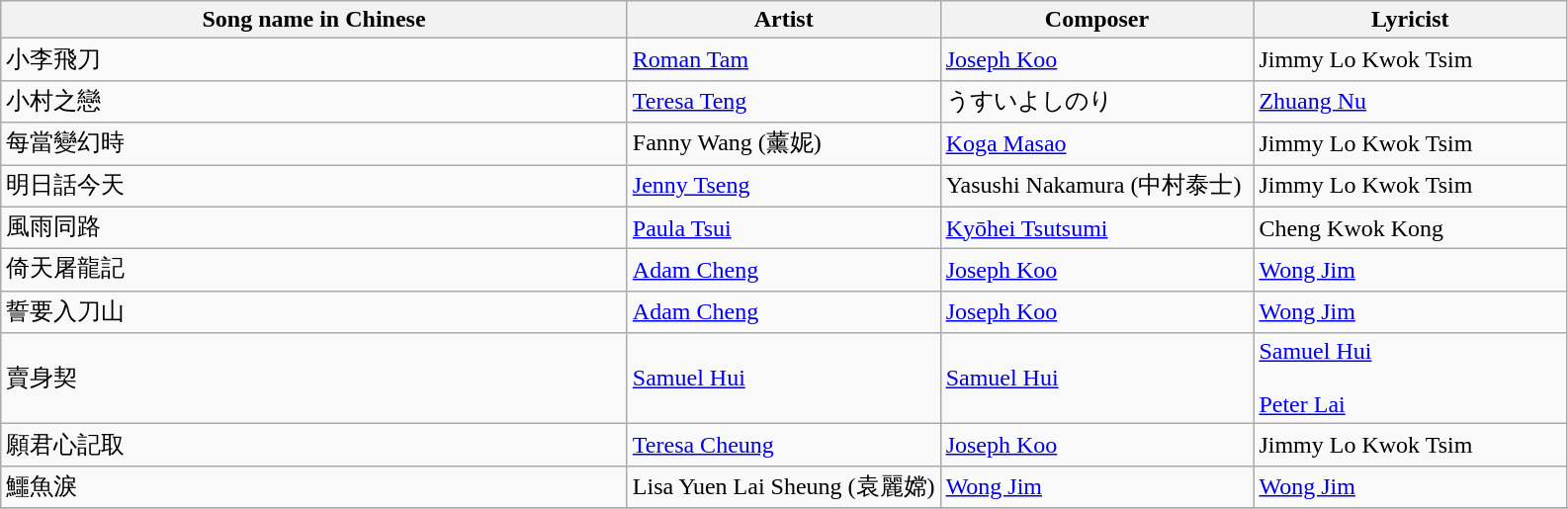<table class="wikitable">
<tr>
<th width=40%>Song name in Chinese</th>
<th width=20%>Artist</th>
<th width=20%>Composer</th>
<th width=20%>Lyricist</th>
</tr>
<tr>
<td>小李飛刀</td>
<td><a href='#'>Roman Tam</a></td>
<td><a href='#'>Joseph Koo</a></td>
<td>Jimmy Lo Kwok Tsim</td>
</tr>
<tr>
<td>小村之戀</td>
<td><a href='#'>Teresa Teng</a></td>
<td>うすいよしのり</td>
<td><a href='#'>Zhuang Nu</a></td>
</tr>
<tr>
<td>每當變幻時</td>
<td>Fanny Wang (薰妮)</td>
<td><a href='#'>Koga Masao</a></td>
<td>Jimmy Lo Kwok Tsim</td>
</tr>
<tr>
<td>明日話今天</td>
<td><a href='#'>Jenny Tseng</a></td>
<td>Yasushi Nakamura (中村泰士)</td>
<td>Jimmy Lo Kwok Tsim</td>
</tr>
<tr>
<td>風雨同路</td>
<td><a href='#'>Paula Tsui</a></td>
<td><a href='#'>Kyōhei Tsutsumi</a></td>
<td>Cheng Kwok Kong</td>
</tr>
<tr>
<td>倚天屠龍記</td>
<td><a href='#'>Adam Cheng</a></td>
<td><a href='#'>Joseph Koo</a></td>
<td><a href='#'>Wong Jim</a></td>
</tr>
<tr>
<td>誓要入刀山</td>
<td><a href='#'>Adam Cheng</a></td>
<td><a href='#'>Joseph Koo</a></td>
<td><a href='#'>Wong Jim</a></td>
</tr>
<tr>
<td>賣身契</td>
<td><a href='#'>Samuel Hui</a></td>
<td><a href='#'>Samuel Hui</a></td>
<td><a href='#'>Samuel Hui</a><br><br><a href='#'>Peter Lai</a></td>
</tr>
<tr>
<td>願君心記取</td>
<td><a href='#'>Teresa Cheung</a></td>
<td><a href='#'>Joseph Koo</a></td>
<td>Jimmy Lo Kwok Tsim</td>
</tr>
<tr>
<td>鱷魚淚</td>
<td>Lisa Yuen Lai Sheung (袁麗嫦)</td>
<td><a href='#'>Wong Jim</a></td>
<td><a href='#'>Wong Jim</a></td>
</tr>
<tr>
</tr>
</table>
